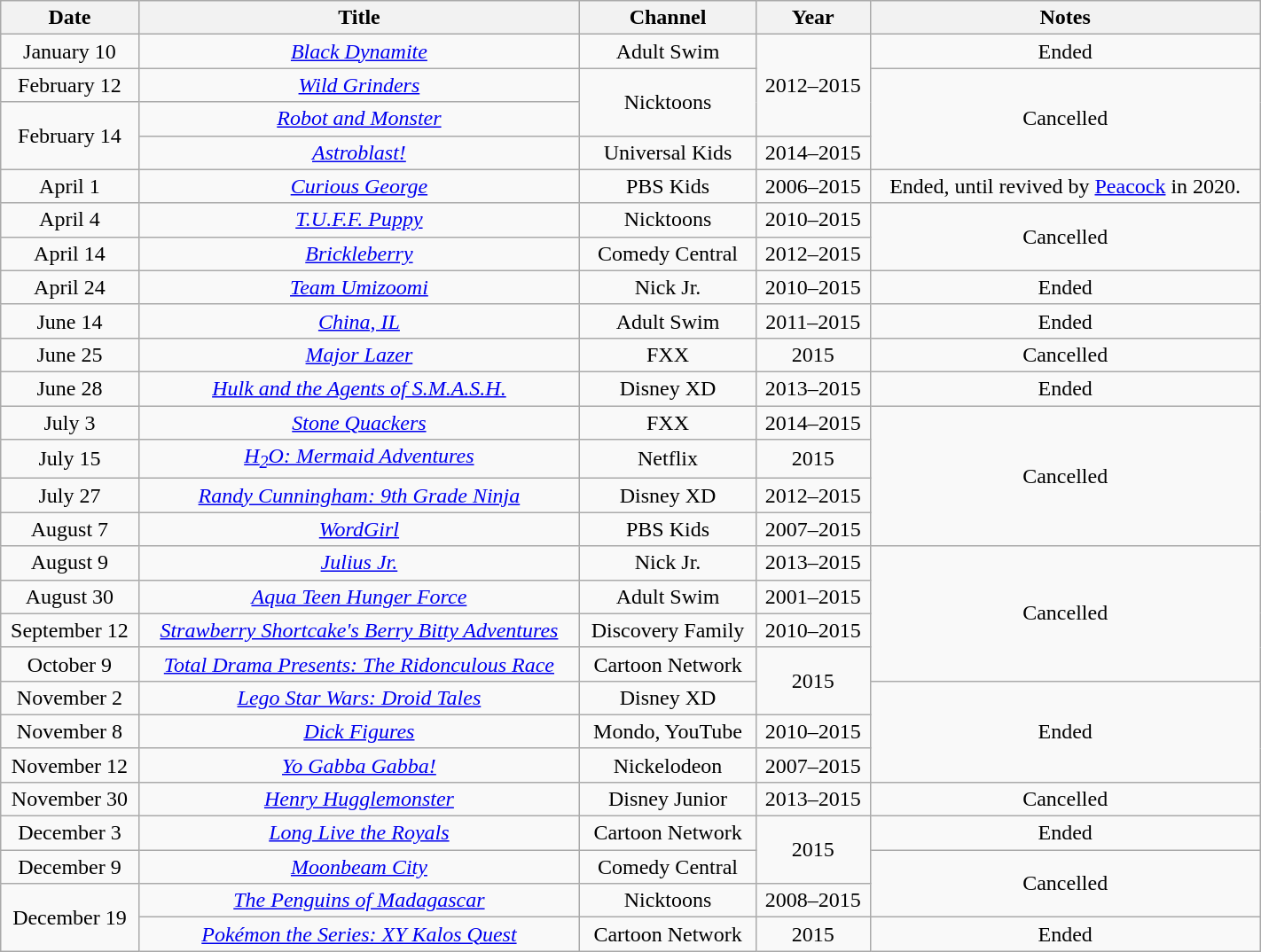<table class="wikitable sortable" style="text-align: center" width="75%">
<tr>
<th scope="col">Date</th>
<th scope="col">Title</th>
<th scope="col">Channel</th>
<th scope="col">Year</th>
<th scope="col">Notes</th>
</tr>
<tr>
<td>January 10</td>
<td><em><a href='#'>Black Dynamite</a></em></td>
<td>Adult Swim</td>
<td rowspan=3>2012–2015</td>
<td>Ended</td>
</tr>
<tr>
<td>February 12</td>
<td><em><a href='#'>Wild Grinders</a></em></td>
<td rowspan=2>Nicktoons</td>
<td rowspan=3>Cancelled</td>
</tr>
<tr>
<td rowspan=2>February 14</td>
<td><em><a href='#'>Robot and Monster</a></em></td>
</tr>
<tr>
<td><em><a href='#'>Astroblast!</a></em></td>
<td>Universal Kids</td>
<td>2014–2015</td>
</tr>
<tr>
<td>April 1</td>
<td><em><a href='#'>Curious George</a></em></td>
<td>PBS Kids</td>
<td>2006–2015</td>
<td>Ended, until revived by <a href='#'>Peacock</a> in 2020.</td>
</tr>
<tr>
<td>April 4</td>
<td><em><a href='#'>T.U.F.F. Puppy</a></em></td>
<td>Nicktoons</td>
<td>2010–2015</td>
<td rowspan=2>Cancelled</td>
</tr>
<tr>
<td>April 14</td>
<td><em><a href='#'>Brickleberry</a></em></td>
<td>Comedy Central</td>
<td>2012–2015</td>
</tr>
<tr>
<td>April 24</td>
<td><em><a href='#'>Team Umizoomi</a></em></td>
<td>Nick Jr.</td>
<td>2010–2015</td>
<td>Ended</td>
</tr>
<tr>
<td>June 14</td>
<td><em><a href='#'>China, IL</a></em></td>
<td>Adult Swim</td>
<td>2011–2015</td>
<td>Ended</td>
</tr>
<tr>
<td>June 25</td>
<td><em><a href='#'>Major Lazer</a></em></td>
<td>FXX</td>
<td>2015</td>
<td>Cancelled</td>
</tr>
<tr>
<td>June 28</td>
<td><em><a href='#'>Hulk and the Agents of S.M.A.S.H.</a></em></td>
<td>Disney XD</td>
<td>2013–2015</td>
<td>Ended</td>
</tr>
<tr>
<td>July 3</td>
<td><em><a href='#'>Stone Quackers</a></em></td>
<td>FXX</td>
<td>2014–2015</td>
<td rowspan="4">Cancelled</td>
</tr>
<tr>
<td>July 15</td>
<td><em><a href='#'>H<sub>2</sub>O: Mermaid Adventures</a></em></td>
<td>Netflix</td>
<td>2015</td>
</tr>
<tr>
<td>July 27</td>
<td><em><a href='#'>Randy Cunningham: 9th Grade Ninja</a></em></td>
<td>Disney XD</td>
<td>2012–2015</td>
</tr>
<tr>
<td>August 7</td>
<td><em><a href='#'>WordGirl</a></em></td>
<td>PBS Kids</td>
<td>2007–2015</td>
</tr>
<tr>
<td>August 9</td>
<td><em><a href='#'>Julius Jr.</a></em></td>
<td>Nick Jr.</td>
<td>2013–2015</td>
<td rowspan="4">Cancelled</td>
</tr>
<tr>
<td>August 30</td>
<td><em><a href='#'>Aqua Teen Hunger Force</a></em></td>
<td>Adult Swim</td>
<td>2001–2015</td>
</tr>
<tr>
<td>September 12</td>
<td><em><a href='#'>Strawberry Shortcake's Berry Bitty Adventures</a></em></td>
<td>Discovery Family</td>
<td>2010–2015</td>
</tr>
<tr>
<td>October 9</td>
<td><em><a href='#'>Total Drama Presents: The Ridonculous Race</a></em></td>
<td>Cartoon Network</td>
<td rowspan=2>2015</td>
</tr>
<tr>
<td>November 2</td>
<td><em><a href='#'>Lego Star Wars: Droid Tales</a></em></td>
<td>Disney XD</td>
<td rowspan=3>Ended</td>
</tr>
<tr>
<td>November 8</td>
<td><em><a href='#'>Dick Figures</a></em></td>
<td>Mondo, YouTube</td>
<td>2010–2015</td>
</tr>
<tr>
<td>November 12</td>
<td><em><a href='#'>Yo Gabba Gabba!</a></em></td>
<td>Nickelodeon</td>
<td>2007–2015</td>
</tr>
<tr>
<td>November 30</td>
<td><em><a href='#'>Henry Hugglemonster</a></em></td>
<td>Disney Junior</td>
<td>2013–2015</td>
<td>Cancelled</td>
</tr>
<tr>
<td>December 3</td>
<td><em><a href='#'>Long Live the Royals</a></em></td>
<td>Cartoon Network</td>
<td rowspan=2>2015</td>
<td>Ended</td>
</tr>
<tr>
<td>December 9</td>
<td><em><a href='#'>Moonbeam City</a></em></td>
<td>Comedy Central</td>
<td rowspan=2>Cancelled</td>
</tr>
<tr>
<td rowspan="2">December 19</td>
<td><em><a href='#'>The Penguins of Madagascar</a></em></td>
<td>Nicktoons</td>
<td>2008–2015</td>
</tr>
<tr>
<td><em><a href='#'>Pokémon the Series: XY Kalos Quest</a></em></td>
<td>Cartoon Network</td>
<td>2015</td>
<td>Ended</td>
</tr>
</table>
